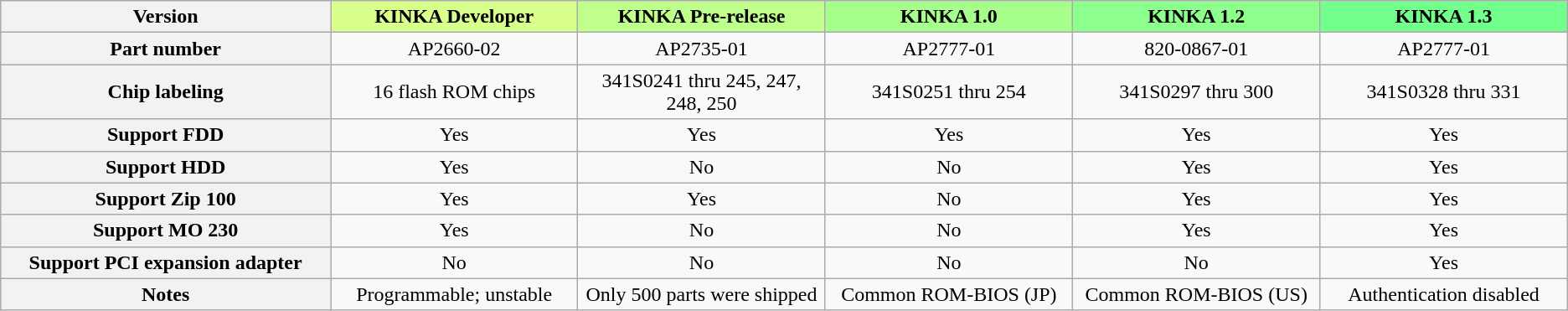<table class="wikitable" style="text-align:center">
<tr>
<th style="background:#silver;width:20%;">Version</th>
<th style="width:15%;background:rgb(85%,100%,55%);">KINKA Developer</th>
<th style="width:15%;background:rgb(75%,100%,55%);">KINKA Pre-release</th>
<th style="width:15%;background:rgb(65%,100%,55%);">KINKA 1.0</th>
<th style="width:15%;background:rgb(55%,100%,55%);">KINKA 1.2</th>
<th style="width:15%;background:rgb(45%,100%,55%);">KINKA 1.3</th>
</tr>
<tr>
<th>Part number</th>
<td>AP2660-02</td>
<td>AP2735-01</td>
<td>AP2777-01</td>
<td>820-0867-01</td>
<td>AP2777-01</td>
</tr>
<tr>
<th>Chip labeling</th>
<td>16 flash ROM chips</td>
<td>341S0241 thru 245, 247, 248, 250</td>
<td>341S0251 thru 254</td>
<td>341S0297 thru 300</td>
<td>341S0328 thru 331</td>
</tr>
<tr>
<th>Support FDD</th>
<td>Yes</td>
<td>Yes</td>
<td>Yes</td>
<td>Yes</td>
<td>Yes</td>
</tr>
<tr>
<th>Support HDD</th>
<td>Yes</td>
<td>No</td>
<td>No</td>
<td>Yes</td>
<td>Yes</td>
</tr>
<tr>
<th>Support Zip 100</th>
<td>Yes</td>
<td>Yes</td>
<td>No</td>
<td>Yes</td>
<td>Yes</td>
</tr>
<tr>
<th>Support MO 230</th>
<td>Yes</td>
<td>No</td>
<td>No</td>
<td>Yes</td>
<td>Yes</td>
</tr>
<tr>
<th>Support PCI expansion adapter</th>
<td>No</td>
<td>No</td>
<td>No</td>
<td>No</td>
<td>Yes</td>
</tr>
<tr>
<th>Notes</th>
<td>Programmable; unstable</td>
<td>Only 500 parts were shipped</td>
<td>Common ROM-BIOS (JP)</td>
<td>Common ROM-BIOS (US)</td>
<td>Authentication disabled</td>
</tr>
</table>
